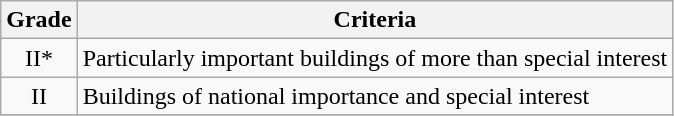<table class="wikitable" border="1">
<tr>
<th>Grade</th>
<th>Criteria</th>
</tr>
<tr>
<td align="center" >II*</td>
<td>Particularly important buildings of more than special interest</td>
</tr>
<tr>
<td align="center" >II</td>
<td>Buildings of national importance and special interest</td>
</tr>
<tr>
</tr>
</table>
